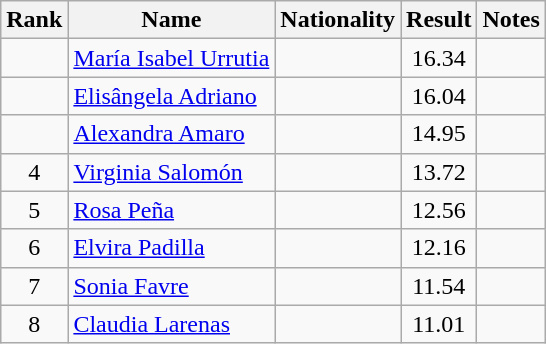<table class="wikitable sortable" style="text-align:center">
<tr>
<th>Rank</th>
<th>Name</th>
<th>Nationality</th>
<th>Result</th>
<th>Notes</th>
</tr>
<tr>
<td></td>
<td align=left><a href='#'>María Isabel Urrutia</a></td>
<td align=left></td>
<td>16.34</td>
<td></td>
</tr>
<tr>
<td></td>
<td align=left><a href='#'>Elisângela Adriano</a></td>
<td align=left></td>
<td>16.04</td>
<td></td>
</tr>
<tr>
<td></td>
<td align=left><a href='#'>Alexandra Amaro</a></td>
<td align=left></td>
<td>14.95</td>
<td></td>
</tr>
<tr>
<td>4</td>
<td align=left><a href='#'>Virginia Salomón</a></td>
<td align=left></td>
<td>13.72</td>
<td></td>
</tr>
<tr>
<td>5</td>
<td align=left><a href='#'>Rosa Peña</a></td>
<td align=left></td>
<td>12.56</td>
<td></td>
</tr>
<tr>
<td>6</td>
<td align=left><a href='#'>Elvira Padilla</a></td>
<td align=left></td>
<td>12.16</td>
<td></td>
</tr>
<tr>
<td>7</td>
<td align=left><a href='#'>Sonia Favre</a></td>
<td align=left></td>
<td>11.54</td>
<td></td>
</tr>
<tr>
<td>8</td>
<td align=left><a href='#'>Claudia Larenas</a></td>
<td align=left></td>
<td>11.01</td>
<td></td>
</tr>
</table>
